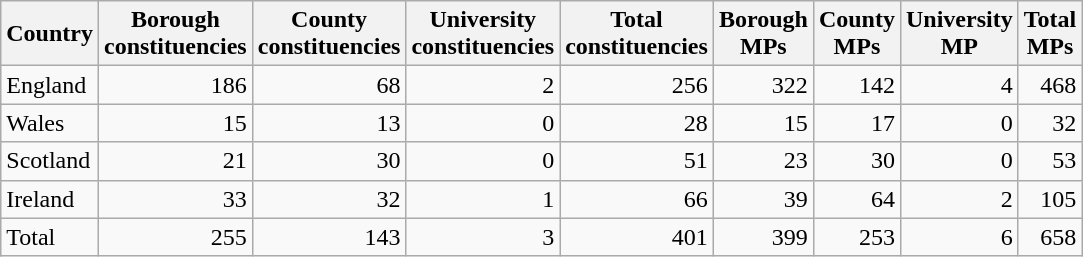<table class="wikitable">
<tr>
<th>Country</th>
<th>Borough<br>constituencies</th>
<th>County<br>constituencies</th>
<th>University<br>constituencies</th>
<th>Total<br>constituencies</th>
<th>Borough<br>MPs</th>
<th>County<br>MPs</th>
<th>University<br>MP</th>
<th>Total<br>MPs</th>
</tr>
<tr align="right">
<td align="left">England</td>
<td>186</td>
<td>68</td>
<td>2</td>
<td>256</td>
<td>322</td>
<td>142</td>
<td>4</td>
<td>468</td>
</tr>
<tr align="right">
<td align="left">Wales</td>
<td>15</td>
<td>13</td>
<td>0</td>
<td>28</td>
<td>15</td>
<td>17</td>
<td>0</td>
<td>32</td>
</tr>
<tr align="right">
<td align="left">Scotland</td>
<td>21</td>
<td>30</td>
<td>0</td>
<td>51</td>
<td>23</td>
<td>30</td>
<td>0</td>
<td>53</td>
</tr>
<tr align="right">
<td align="left">Ireland</td>
<td>33</td>
<td>32</td>
<td>1</td>
<td>66</td>
<td>39</td>
<td>64</td>
<td>2</td>
<td>105</td>
</tr>
<tr align="right">
<td align="left">Total</td>
<td>255</td>
<td>143</td>
<td>3</td>
<td>401</td>
<td>399</td>
<td>253</td>
<td>6</td>
<td>658</td>
</tr>
</table>
